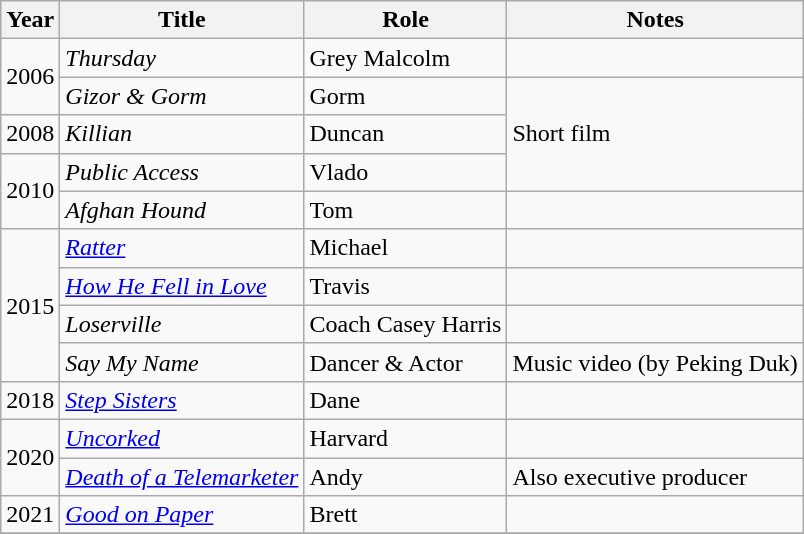<table class="wikitable sortable">
<tr>
<th>Year</th>
<th>Title</th>
<th>Role</th>
<th class="unsortable">Notes</th>
</tr>
<tr>
<td rowspan="2">2006</td>
<td><em>Thursday</em></td>
<td>Grey Malcolm</td>
<td></td>
</tr>
<tr>
<td><em>Gizor & Gorm</em></td>
<td>Gorm</td>
<td rowspan="3">Short film</td>
</tr>
<tr>
<td>2008</td>
<td><em>Killian</em></td>
<td>Duncan</td>
</tr>
<tr>
<td rowspan="2">2010</td>
<td><em>Public Access</em></td>
<td>Vlado</td>
</tr>
<tr>
<td><em>Afghan Hound</em></td>
<td>Tom</td>
<td></td>
</tr>
<tr>
<td rowspan="4">2015</td>
<td><em><a href='#'>Ratter</a></em></td>
<td>Michael</td>
<td></td>
</tr>
<tr>
<td><em><a href='#'>How He Fell in Love</a></em></td>
<td>Travis</td>
<td></td>
</tr>
<tr>
<td><em>Loserville</em></td>
<td>Coach Casey Harris</td>
<td></td>
</tr>
<tr>
<td><em>Say My Name</em></td>
<td>Dancer & Actor</td>
<td>Music video (by Peking Duk)</td>
</tr>
<tr>
<td>2018</td>
<td><em><a href='#'>Step Sisters</a></em></td>
<td>Dane</td>
<td></td>
</tr>
<tr>
<td rowspan="2">2020</td>
<td><em><a href='#'>Uncorked</a></em></td>
<td>Harvard</td>
<td></td>
</tr>
<tr>
<td><em><a href='#'>Death of a Telemarketer</a></em></td>
<td>Andy</td>
<td>Also executive producer</td>
</tr>
<tr>
<td>2021</td>
<td><em><a href='#'>Good on Paper</a></em></td>
<td>Brett</td>
<td></td>
</tr>
<tr>
</tr>
</table>
